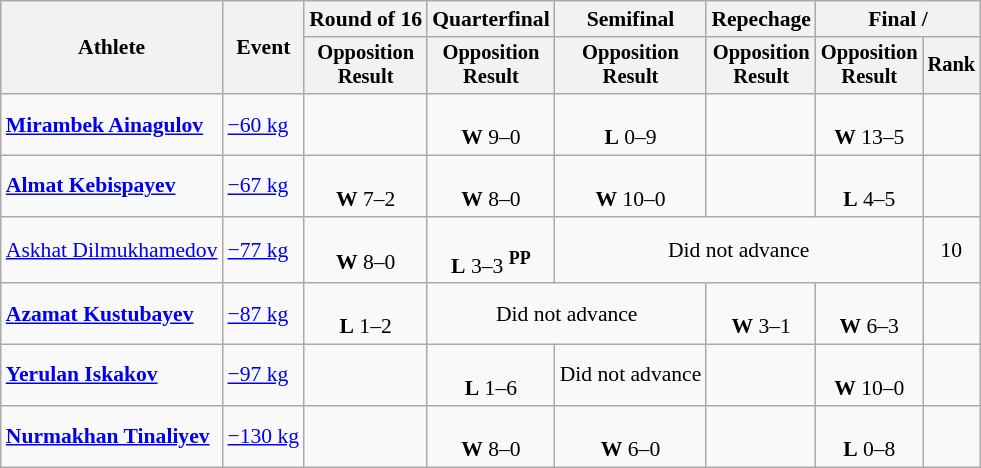<table class=wikitable style=font-size:90%;text-align:center>
<tr>
<th rowspan=2>Athlete</th>
<th rowspan=2>Event</th>
<th>Round of 16</th>
<th>Quarterfinal</th>
<th>Semifinal</th>
<th>Repechage</th>
<th colspan=2>Final / </th>
</tr>
<tr style="font-size: 95%">
<th>Opposition<br>Result</th>
<th>Opposition<br>Result</th>
<th>Opposition<br>Result</th>
<th>Opposition<br>Result</th>
<th>Opposition<br>Result</th>
<th>Rank</th>
</tr>
<tr>
<td align=left><strong><a href='#'>Mirambek Ainagulov</a></strong></td>
<td align=left><a href='#'>−60 kg</a></td>
<td></td>
<td><br><strong>W</strong> 9–0</td>
<td><br><strong>L</strong> 0–9</td>
<td></td>
<td><br><strong>W</strong> 13–5</td>
<td></td>
</tr>
<tr>
<td align=left><strong><a href='#'>Almat Kebispayev</a></strong></td>
<td align=left><a href='#'>−67 kg</a></td>
<td><br><strong>W</strong> 7–2</td>
<td><br><strong>W</strong> 8–0</td>
<td><br><strong>W</strong> 10–0</td>
<td></td>
<td><br><strong>L</strong> 4–5</td>
<td></td>
</tr>
<tr>
<td align=left><a href='#'>Askhat Dilmukhamedov</a></td>
<td align=left><a href='#'>−77 kg</a></td>
<td><br><strong>W</strong> 8–0</td>
<td><br><strong>L</strong> 3–3 <sup><strong>PP</strong></sup></td>
<td colspan=3>Did not advance</td>
<td>10</td>
</tr>
<tr>
<td align=left><strong><a href='#'>Azamat Kustubayev</a></strong></td>
<td align=left><a href='#'>−87 kg</a></td>
<td><br><strong>L</strong> 1–2</td>
<td colspan=2>Did not advance</td>
<td><br><strong>W</strong> 3–1</td>
<td><br><strong>W</strong> 6–3</td>
<td></td>
</tr>
<tr>
<td align=left><strong><a href='#'>Yerulan Iskakov</a></strong></td>
<td align=left><a href='#'>−97 kg</a></td>
<td></td>
<td><br><strong>L</strong> 1–6</td>
<td>Did not advance</td>
<td></td>
<td><br><strong>W</strong> 10–0</td>
<td></td>
</tr>
<tr>
<td align=left><strong><a href='#'>Nurmakhan Tinaliyev</a></strong></td>
<td align=left><a href='#'>−130 kg</a></td>
<td></td>
<td><br><strong>W</strong> 8–0</td>
<td><br><strong>W</strong> 6–0</td>
<td></td>
<td><br><strong>L</strong> 0–8</td>
<td></td>
</tr>
</table>
